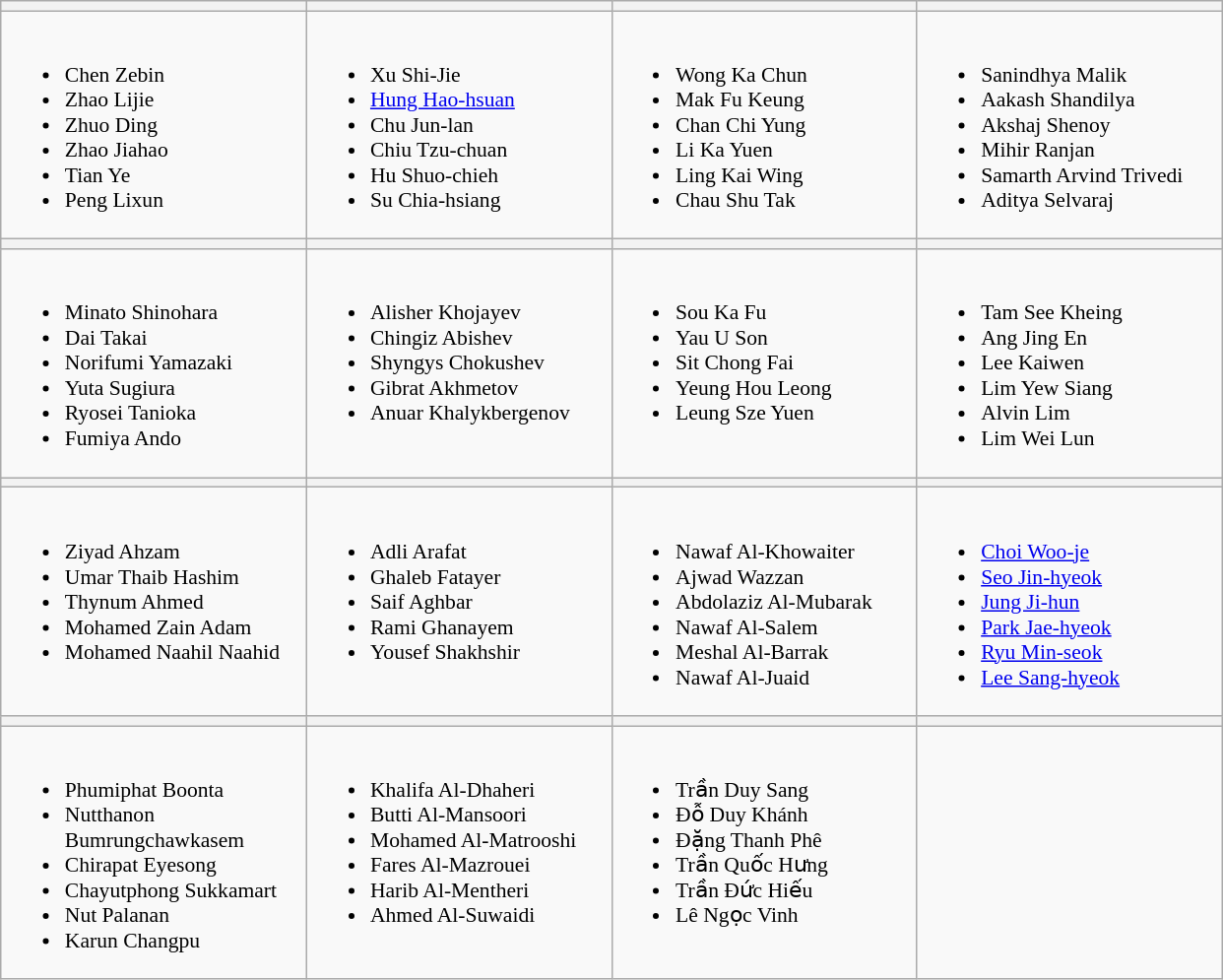<table class="wikitable" style="font-size:90%">
<tr>
<th width=200></th>
<th width=200></th>
<th width=200></th>
<th width=200></th>
</tr>
<tr>
<td valign=top><br><ul><li>Chen Zebin</li><li>Zhao Lijie</li><li>Zhuo Ding</li><li>Zhao Jiahao</li><li>Tian Ye</li><li>Peng Lixun</li></ul></td>
<td valign=top><br><ul><li>Xu Shi-Jie</li><li><a href='#'>Hung Hao-hsuan</a></li><li>Chu Jun-lan</li><li>Chiu Tzu-chuan</li><li>Hu Shuo-chieh</li><li>Su Chia-hsiang</li></ul></td>
<td valign=top><br><ul><li>Wong Ka Chun</li><li>Mak Fu Keung</li><li>Chan Chi Yung</li><li>Li Ka Yuen</li><li>Ling Kai Wing</li><li>Chau Shu Tak</li></ul></td>
<td valign=top><br><ul><li>Sanindhya Malik</li><li>Aakash Shandilya</li><li>Akshaj Shenoy</li><li>Mihir Ranjan</li><li>Samarth Arvind Trivedi</li><li>Aditya Selvaraj</li></ul></td>
</tr>
<tr>
<th></th>
<th></th>
<th></th>
<th></th>
</tr>
<tr>
<td valign=top><br><ul><li>Minato Shinohara</li><li>Dai Takai</li><li>Norifumi Yamazaki</li><li>Yuta Sugiura</li><li>Ryosei Tanioka</li><li>Fumiya Ando</li></ul></td>
<td valign=top><br><ul><li>Alisher Khojayev</li><li>Chingiz Abishev</li><li>Shyngys Chokushev</li><li>Gibrat Akhmetov</li><li>Anuar Khalykbergenov</li></ul></td>
<td valign=top><br><ul><li>Sou Ka Fu</li><li>Yau U Son</li><li>Sit Chong Fai</li><li>Yeung Hou Leong</li><li>Leung Sze Yuen</li></ul></td>
<td valign=top><br><ul><li>Tam See Kheing</li><li>Ang Jing En</li><li>Lee Kaiwen</li><li>Lim Yew Siang</li><li>Alvin Lim</li><li>Lim Wei Lun</li></ul></td>
</tr>
<tr>
<th></th>
<th></th>
<th></th>
<th></th>
</tr>
<tr>
<td valign=top><br><ul><li>Ziyad Ahzam</li><li>Umar Thaib Hashim</li><li>Thynum Ahmed</li><li>Mohamed Zain Adam</li><li>Mohamed Naahil Naahid</li></ul></td>
<td valign=top><br><ul><li>Adli Arafat</li><li>Ghaleb Fatayer</li><li>Saif Aghbar</li><li>Rami Ghanayem</li><li>Yousef Shakhshir</li></ul></td>
<td valign=top><br><ul><li>Nawaf Al-Khowaiter</li><li>Ajwad Wazzan</li><li>Abdolaziz Al-Mubarak</li><li>Nawaf Al-Salem</li><li>Meshal Al-Barrak</li><li>Nawaf Al-Juaid</li></ul></td>
<td valign=top><br><ul><li><a href='#'>Choi Woo-je</a></li><li><a href='#'>Seo Jin-hyeok</a></li><li><a href='#'>Jung Ji-hun</a></li><li><a href='#'>Park Jae-hyeok</a></li><li><a href='#'>Ryu Min-seok</a></li><li><a href='#'>Lee Sang-hyeok</a></li></ul></td>
</tr>
<tr>
<th></th>
<th></th>
<th></th>
<th></th>
</tr>
<tr>
<td valign=top><br><ul><li>Phumiphat Boonta</li><li>Nutthanon Bumrungchawkasem</li><li>Chirapat Eyesong</li><li>Chayutphong Sukkamart</li><li>Nut Palanan</li><li>Karun Changpu</li></ul></td>
<td valign=top><br><ul><li>Khalifa Al-Dhaheri</li><li>Butti Al-Mansoori</li><li>Mohamed Al-Matrooshi</li><li>Fares Al-Mazrouei</li><li>Harib Al-Mentheri</li><li>Ahmed Al-Suwaidi</li></ul></td>
<td valign=top><br><ul><li>Trần Duy Sang</li><li>Đỗ Duy Khánh</li><li>Đặng Thanh Phê</li><li>Trần Quốc Hưng</li><li>Trần Đức Hiếu</li><li>Lê Ngọc Vinh</li></ul></td>
<td valign=top></td>
</tr>
</table>
